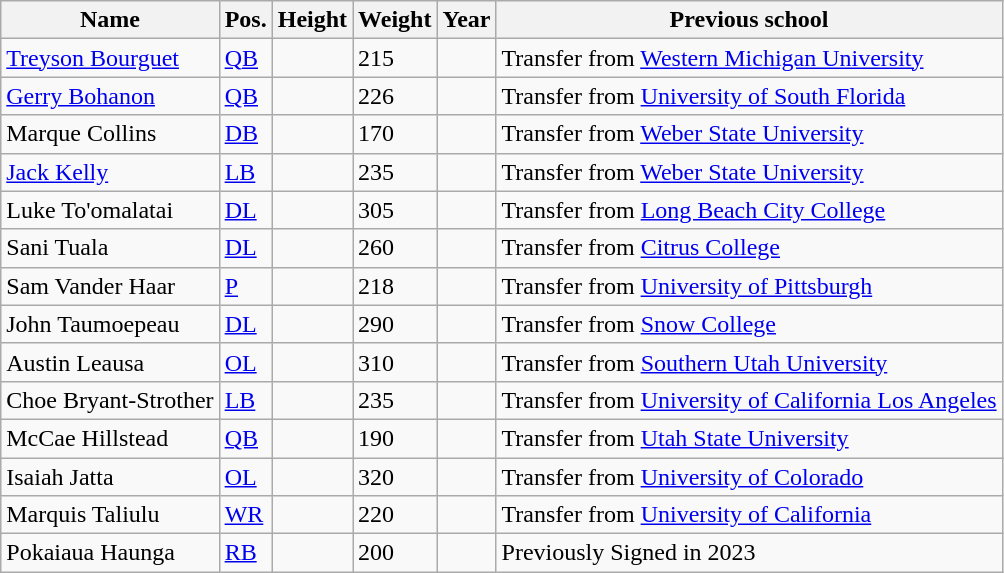<table class="wikitable sortable" border="3">
<tr>
<th>Name</th>
<th>Pos.</th>
<th>Height</th>
<th>Weight</th>
<th>Year</th>
<th>Previous school</th>
</tr>
<tr>
<td><a href='#'>Treyson Bourguet</a></td>
<td><a href='#'>QB</a></td>
<td></td>
<td>215</td>
<td></td>
<td>Transfer from <a href='#'>Western Michigan University</a></td>
</tr>
<tr>
<td><a href='#'>Gerry Bohanon</a></td>
<td><a href='#'>QB</a></td>
<td></td>
<td>226</td>
<td></td>
<td>Transfer from <a href='#'>University of South Florida</a></td>
</tr>
<tr>
<td>Marque Collins</td>
<td><a href='#'>DB</a></td>
<td></td>
<td>170</td>
<td></td>
<td>Transfer from <a href='#'>Weber State University</a></td>
</tr>
<tr>
<td><a href='#'>Jack Kelly</a></td>
<td><a href='#'>LB</a></td>
<td></td>
<td>235</td>
<td></td>
<td>Transfer from <a href='#'>Weber State University</a></td>
</tr>
<tr>
<td>Luke To'omalatai</td>
<td><a href='#'>DL</a></td>
<td></td>
<td>305</td>
<td></td>
<td>Transfer from <a href='#'>Long Beach City College</a></td>
</tr>
<tr>
<td>Sani Tuala</td>
<td><a href='#'>DL</a></td>
<td></td>
<td>260</td>
<td></td>
<td>Transfer from <a href='#'>Citrus College</a></td>
</tr>
<tr>
<td>Sam Vander Haar</td>
<td><a href='#'>P</a></td>
<td></td>
<td>218</td>
<td></td>
<td>Transfer from <a href='#'>University of Pittsburgh</a></td>
</tr>
<tr>
<td>John Taumoepeau</td>
<td><a href='#'>DL</a></td>
<td></td>
<td>290</td>
<td></td>
<td>Transfer from <a href='#'>Snow College</a></td>
</tr>
<tr>
<td>Austin Leausa</td>
<td><a href='#'>OL</a></td>
<td></td>
<td>310</td>
<td></td>
<td>Transfer from <a href='#'>Southern Utah University</a></td>
</tr>
<tr>
<td>Choe Bryant-Strother</td>
<td><a href='#'>LB</a></td>
<td></td>
<td>235</td>
<td></td>
<td>Transfer from <a href='#'>University of California Los Angeles</a></td>
</tr>
<tr>
<td>McCae Hillstead</td>
<td><a href='#'>QB</a></td>
<td></td>
<td>190</td>
<td></td>
<td>Transfer from <a href='#'>Utah State University</a></td>
</tr>
<tr>
<td>Isaiah Jatta</td>
<td><a href='#'>OL</a></td>
<td></td>
<td>320</td>
<td></td>
<td>Transfer from <a href='#'>University of Colorado</a></td>
</tr>
<tr>
<td>Marquis Taliulu</td>
<td><a href='#'>WR</a></td>
<td></td>
<td>220</td>
<td></td>
<td>Transfer from <a href='#'>University of California</a></td>
</tr>
<tr>
<td>Pokaiaua Haunga</td>
<td><a href='#'>RB</a></td>
<td></td>
<td>200</td>
<td></td>
<td>Previously Signed in 2023</td>
</tr>
</table>
